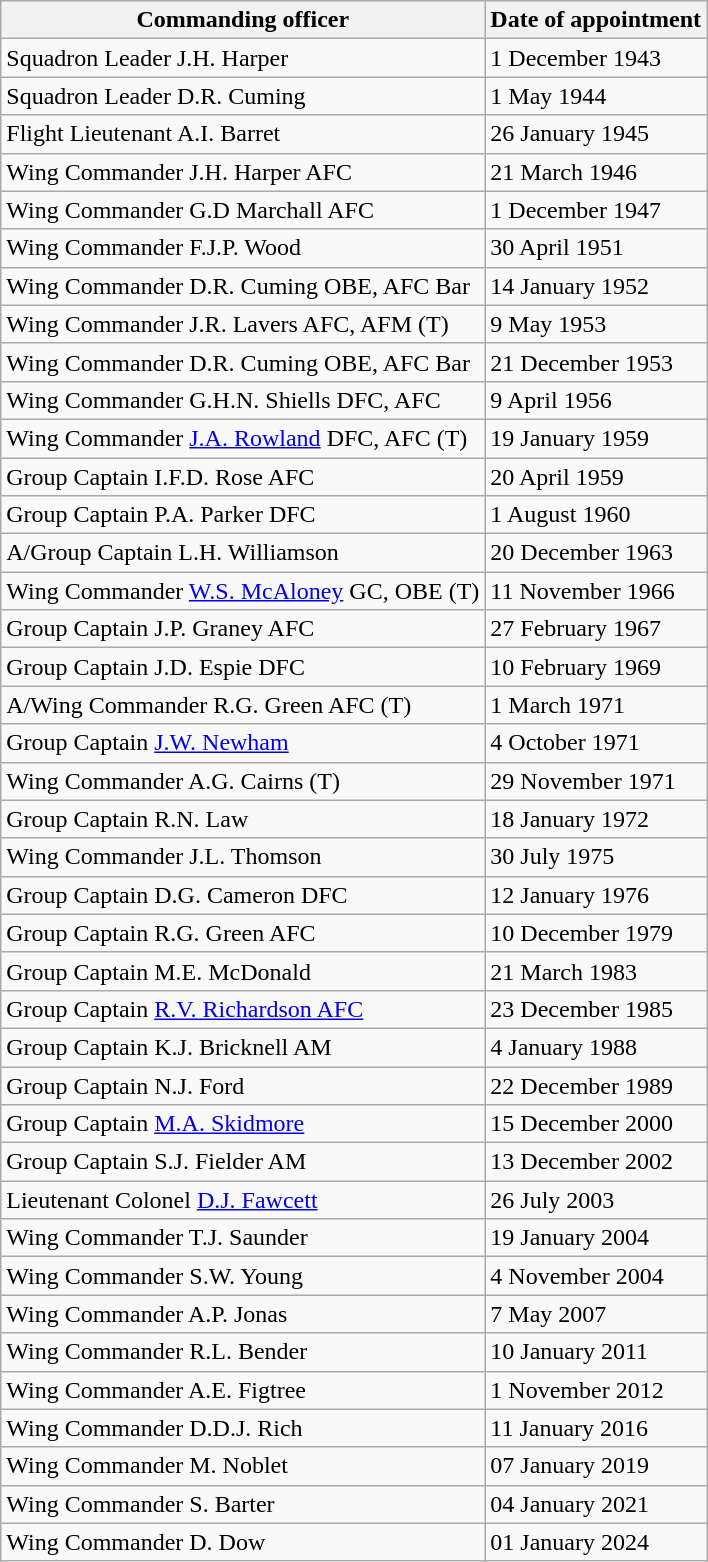<table class="wikitable">
<tr>
<th>Commanding officer</th>
<th>Date of appointment</th>
</tr>
<tr>
<td>Squadron Leader J.H. Harper</td>
<td>1 December 1943</td>
</tr>
<tr>
<td>Squadron Leader D.R. Cuming</td>
<td>1 May 1944</td>
</tr>
<tr>
<td>Flight Lieutenant A.I. Barret</td>
<td>26 January 1945</td>
</tr>
<tr>
<td>Wing Commander J.H. Harper AFC</td>
<td>21 March 1946</td>
</tr>
<tr>
<td>Wing Commander G.D Marchall AFC</td>
<td>1 December 1947</td>
</tr>
<tr>
<td>Wing Commander F.J.P. Wood</td>
<td>30 April 1951</td>
</tr>
<tr>
<td>Wing Commander D.R. Cuming OBE, AFC Bar</td>
<td>14 January 1952</td>
</tr>
<tr>
<td>Wing Commander J.R. Lavers AFC, AFM (T)</td>
<td>9 May 1953</td>
</tr>
<tr>
<td>Wing Commander D.R. Cuming OBE, AFC Bar</td>
<td>21 December 1953</td>
</tr>
<tr>
<td>Wing Commander G.H.N. Shiells DFC, AFC</td>
<td>9 April 1956</td>
</tr>
<tr>
<td>Wing Commander <a href='#'>J.A. Rowland</a> DFC, AFC (T)</td>
<td>19 January 1959</td>
</tr>
<tr>
<td>Group Captain I.F.D. Rose AFC</td>
<td>20 April 1959</td>
</tr>
<tr>
<td>Group Captain P.A. Parker DFC</td>
<td>1 August 1960</td>
</tr>
<tr>
<td>A/Group Captain L.H. Williamson</td>
<td>20 December 1963</td>
</tr>
<tr>
<td>Wing Commander <a href='#'>W.S. McAloney</a> GC, OBE (T)</td>
<td>11 November 1966</td>
</tr>
<tr>
<td>Group Captain J.P. Graney AFC</td>
<td>27 February 1967</td>
</tr>
<tr>
<td>Group Captain J.D. Espie DFC</td>
<td>10 February 1969</td>
</tr>
<tr>
<td>A/Wing Commander R.G. Green AFC (T)</td>
<td>1 March 1971</td>
</tr>
<tr>
<td>Group Captain <a href='#'>J.W. Newham</a></td>
<td>4 October 1971</td>
</tr>
<tr>
<td>Wing Commander A.G. Cairns (T)</td>
<td>29 November 1971</td>
</tr>
<tr>
<td>Group Captain R.N. Law</td>
<td>18 January 1972</td>
</tr>
<tr>
<td>Wing Commander J.L. Thomson</td>
<td>30 July 1975</td>
</tr>
<tr>
<td>Group Captain D.G. Cameron DFC</td>
<td>12 January 1976</td>
</tr>
<tr>
<td>Group Captain R.G. Green AFC</td>
<td>10 December 1979</td>
</tr>
<tr>
<td>Group Captain M.E. McDonald</td>
<td>21 March 1983</td>
</tr>
<tr>
<td>Group Captain <a href='#'>R.V. Richardson AFC</a></td>
<td>23 December 1985</td>
</tr>
<tr>
<td>Group Captain K.J. Bricknell AM</td>
<td>4 January 1988</td>
</tr>
<tr>
<td>Group Captain N.J. Ford</td>
<td>22 December 1989</td>
</tr>
<tr>
<td>Group Captain <a href='#'>M.A. Skidmore</a></td>
<td>15 December 2000</td>
</tr>
<tr>
<td>Group Captain S.J. Fielder AM</td>
<td>13 December 2002</td>
</tr>
<tr>
<td>Lieutenant Colonel <a href='#'>D.J. Fawcett</a></td>
<td>26 July 2003</td>
</tr>
<tr>
<td>Wing Commander T.J. Saunder</td>
<td>19 January 2004</td>
</tr>
<tr>
<td>Wing Commander S.W. Young</td>
<td>4 November 2004</td>
</tr>
<tr>
<td>Wing Commander A.P. Jonas</td>
<td>7 May 2007</td>
</tr>
<tr>
<td>Wing Commander R.L. Bender</td>
<td>10 January 2011</td>
</tr>
<tr>
<td>Wing Commander A.E. Figtree</td>
<td>1 November 2012</td>
</tr>
<tr>
<td>Wing Commander D.D.J. Rich</td>
<td>11 January 2016</td>
</tr>
<tr>
<td>Wing Commander M. Noblet</td>
<td>07 January 2019</td>
</tr>
<tr>
<td>Wing Commander S. Barter</td>
<td>04 January 2021</td>
</tr>
<tr>
<td>Wing Commander D. Dow</td>
<td>01 January 2024</td>
</tr>
</table>
